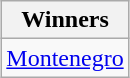<table class=wikitable style="text-align:center; margin:auto">
<tr>
<th>Winners</th>
</tr>
<tr>
<td> <a href='#'>Montenegro</a></td>
</tr>
</table>
